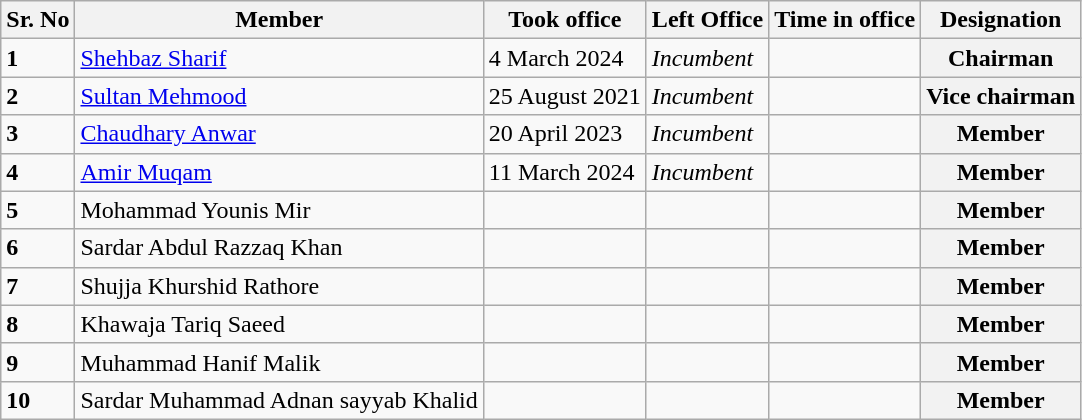<table class="wikitable">
<tr>
<th>Sr. No</th>
<th>Member</th>
<th>Took office</th>
<th>Left Office</th>
<th>Time in office</th>
<th>Designation</th>
</tr>
<tr>
<td><strong>1</strong></td>
<td><a href='#'>Shehbaz Sharif</a></td>
<td>4 March 2024</td>
<td><em>Incumbent</em></td>
<td></td>
<th>Chairman</th>
</tr>
<tr>
<td><strong>2</strong></td>
<td><a href='#'>Sultan Mehmood</a></td>
<td>25 August 2021</td>
<td><em>Incumbent</em></td>
<td></td>
<th>Vice chairman</th>
</tr>
<tr>
<td><strong>3</strong></td>
<td><a href='#'>Chaudhary Anwar</a></td>
<td>20 April 2023</td>
<td><em>Incumbent</em></td>
<td></td>
<th>Member</th>
</tr>
<tr>
<td><strong>4</strong></td>
<td><a href='#'>Amir Muqam </a></td>
<td>11 March 2024</td>
<td><em>Incumbent</em></td>
<td></td>
<th>Member</th>
</tr>
<tr>
<td><strong>5</strong></td>
<td>Mohammad Younis Mir</td>
<td></td>
<td></td>
<td></td>
<th>Member</th>
</tr>
<tr>
<td><strong>6</strong></td>
<td>Sardar Abdul Razzaq Khan</td>
<td></td>
<td></td>
<td></td>
<th>Member</th>
</tr>
<tr>
<td><strong>7</strong></td>
<td>Shujja Khurshid Rathore</td>
<td></td>
<td></td>
<td></td>
<th>Member</th>
</tr>
<tr>
<td><strong>8</strong></td>
<td>Khawaja Tariq Saeed</td>
<td></td>
<td></td>
<td></td>
<th>Member</th>
</tr>
<tr>
<td><strong>9</strong></td>
<td>Muhammad Hanif Malik</td>
<td></td>
<td></td>
<td></td>
<th>Member</th>
</tr>
<tr>
<td><strong>10</strong></td>
<td>Sardar Muhammad Adnan sayyab Khalid</td>
<td></td>
<td></td>
<td></td>
<th>Member</th>
</tr>
</table>
